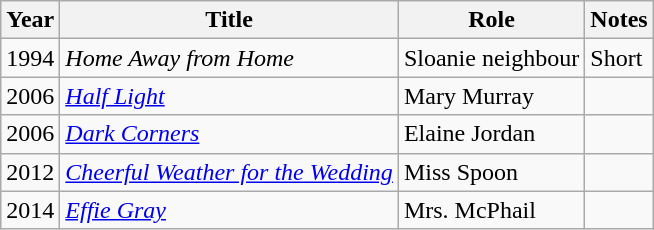<table class="wikitable sortable">
<tr>
<th>Year</th>
<th>Title</th>
<th>Role</th>
<th class="unsortable">Notes</th>
</tr>
<tr>
<td>1994</td>
<td><em>Home Away from Home</em></td>
<td>Sloanie neighbour</td>
<td>Short</td>
</tr>
<tr>
<td>2006</td>
<td><em><a href='#'>Half Light</a></em></td>
<td>Mary Murray</td>
<td></td>
</tr>
<tr>
<td>2006</td>
<td><em><a href='#'>Dark Corners</a></em></td>
<td>Elaine Jordan</td>
<td></td>
</tr>
<tr>
<td>2012</td>
<td><em><a href='#'>Cheerful Weather for the Wedding</a></em></td>
<td>Miss Spoon</td>
<td></td>
</tr>
<tr>
<td>2014</td>
<td><em><a href='#'>Effie Gray</a></em></td>
<td>Mrs. McPhail</td>
<td></td>
</tr>
</table>
